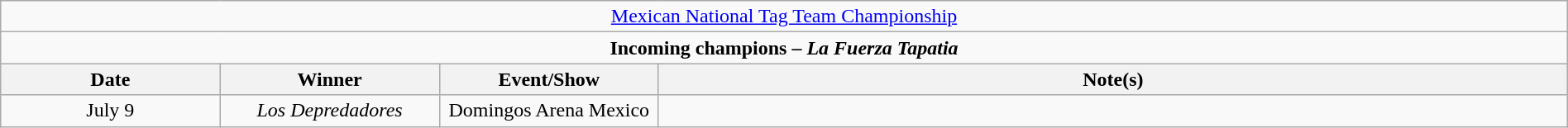<table class="wikitable" style="text-align:center; width:100%;">
<tr>
<td colspan="5" style="text-align: center;"><a href='#'>Mexican National Tag Team Championship</a></td>
</tr>
<tr>
<td colspan="5" style="text-align: center;"><strong>Incoming champions – <em>La Fuerza Tapatia</em> </strong></td>
</tr>
<tr>
<th width=14%>Date</th>
<th width=14%>Winner</th>
<th width=14%>Event/Show</th>
<th width=58%>Note(s)</th>
</tr>
<tr>
<td>July 9</td>
<td><em>Los Depredadores</em><br></td>
<td>Domingos Arena Mexico</td>
<td></td>
</tr>
</table>
